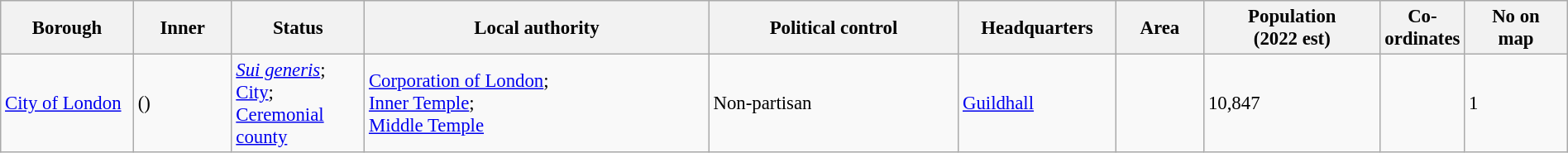<table class="wikitable sortable" style=font-size:95% width="100%">
<tr>
<th width="100px">Borough</th>
<th>Inner</th>
<th width="100px">Status</th>
<th>Local authority</th>
<th>Political control</th>
<th width="120px">Headquarters</th>
<th>Area</th>
<th>Population<br>(2022 est)</th>
<th width="20px">Co-ordinates</th>
<th><span> No on<br>map </span></th>
</tr>
<tr>
<td><a href='#'>City of London</a></td>
<td>()<br></td>
<td><em><a href='#'>Sui generis</a></em>;<br><a href='#'>City</a>;<br><a href='#'>Ceremonial county</a></td>
<td><a href='#'>Corporation of London</a>;<br><a href='#'>Inner Temple</a>;<br><a href='#'>Middle Temple</a></td>
<td>Non-partisan</td>
<td><a href='#'>Guildhall</a></td>
<td></td>
<td>10,847</td>
<td></td>
<td>1</td>
</tr>
</table>
